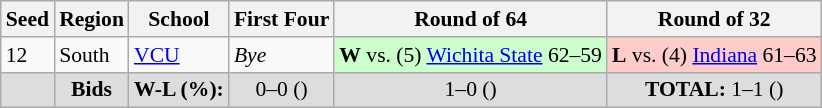<table class="sortable wikitable" style="white-space:nowrap; font-size:90%;">
<tr>
<th>Seed</th>
<th>Region</th>
<th>School</th>
<th>First Four</th>
<th>Round of 64</th>
<th>Round of 32</th>
</tr>
<tr>
<td>12</td>
<td>South</td>
<td><a href='#'>VCU</a></td>
<td><em>Bye</em></td>
<td style="background:#cfc;"><strong>W</strong> vs. (5) <a href='#'>Wichita State</a> 62–59</td>
<td style="background:#fcc;"><strong>L</strong> vs. (4) <a href='#'>Indiana</a> 61–63</td>
</tr>
<tr class="sortbottom"  style="text-align:center; background:#ddd;">
<td></td>
<td><strong> Bids</strong></td>
<td><strong>W-L (%):</strong></td>
<td>0–0 ()</td>
<td>1–0 ()</td>
<td><strong>TOTAL:</strong> 1–1 ()</td>
</tr>
</table>
